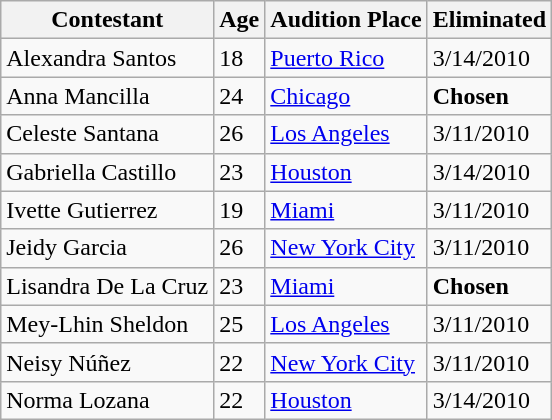<table class="wikitable">
<tr>
<th>Contestant</th>
<th>Age</th>
<th>Audition Place</th>
<th>Eliminated</th>
</tr>
<tr>
<td>Alexandra Santos</td>
<td>18</td>
<td><a href='#'>Puerto Rico</a></td>
<td>3/14/2010</td>
</tr>
<tr>
<td>Anna Mancilla</td>
<td>24</td>
<td><a href='#'>Chicago</a></td>
<td><strong>Chosen</strong></td>
</tr>
<tr>
<td>Celeste Santana</td>
<td>26</td>
<td><a href='#'>Los Angeles</a></td>
<td>3/11/2010</td>
</tr>
<tr>
<td>Gabriella Castillo</td>
<td>23</td>
<td><a href='#'>Houston</a></td>
<td>3/14/2010</td>
</tr>
<tr>
<td>Ivette Gutierrez</td>
<td>19</td>
<td><a href='#'>Miami</a></td>
<td>3/11/2010</td>
</tr>
<tr>
<td>Jeidy Garcia</td>
<td>26</td>
<td><a href='#'>New York City</a></td>
<td>3/11/2010</td>
</tr>
<tr>
<td>Lisandra De La Cruz</td>
<td>23</td>
<td><a href='#'>Miami</a></td>
<td><strong>Chosen</strong></td>
</tr>
<tr>
<td>Mey-Lhin Sheldon</td>
<td>25</td>
<td><a href='#'>Los Angeles</a></td>
<td>3/11/2010</td>
</tr>
<tr>
<td>Neisy Núñez</td>
<td>22</td>
<td><a href='#'>New York City</a></td>
<td>3/11/2010</td>
</tr>
<tr>
<td>Norma Lozana</td>
<td>22</td>
<td><a href='#'>Houston</a></td>
<td>3/14/2010</td>
</tr>
</table>
